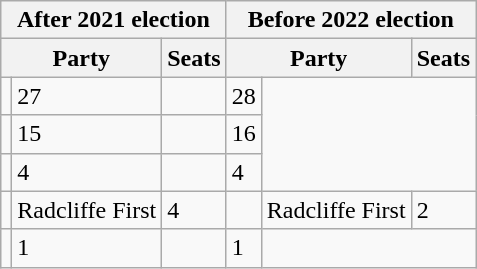<table class="wikitable">
<tr>
<th colspan="3">After 2021 election</th>
<th colspan="3">Before 2022 election</th>
</tr>
<tr>
<th colspan="2">Party</th>
<th>Seats</th>
<th colspan="2">Party</th>
<th>Seats</th>
</tr>
<tr>
<td></td>
<td>27</td>
<td></td>
<td>28</td>
</tr>
<tr>
<td></td>
<td>15</td>
<td></td>
<td>16</td>
</tr>
<tr>
<td></td>
<td>4</td>
<td></td>
<td>4</td>
</tr>
<tr>
<td></td>
<td>Radcliffe First</td>
<td>4</td>
<td></td>
<td>Radcliffe First</td>
<td>2</td>
</tr>
<tr>
<td></td>
<td>1</td>
<td></td>
<td>1</td>
</tr>
</table>
